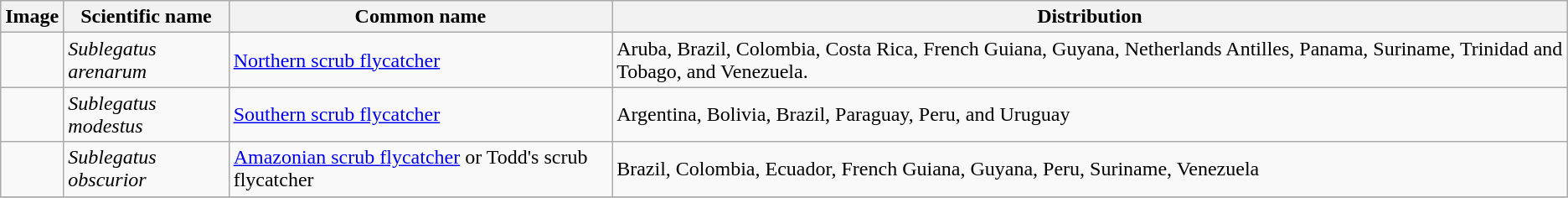<table class="wikitable">
<tr>
<th>Image</th>
<th>Scientific name</th>
<th>Common name</th>
<th>Distribution</th>
</tr>
<tr>
<td></td>
<td><em>Sublegatus arenarum</em></td>
<td><a href='#'>Northern scrub flycatcher</a></td>
<td>Aruba, Brazil, Colombia, Costa Rica, French Guiana, Guyana, Netherlands Antilles, Panama, Suriname, Trinidad and Tobago, and Venezuela.</td>
</tr>
<tr>
<td></td>
<td><em>Sublegatus modestus</em></td>
<td><a href='#'>Southern scrub flycatcher</a></td>
<td>Argentina, Bolivia, Brazil, Paraguay, Peru, and Uruguay</td>
</tr>
<tr>
<td></td>
<td><em>Sublegatus obscurior</em></td>
<td><a href='#'>Amazonian scrub flycatcher</a> or Todd's scrub flycatcher</td>
<td>Brazil, Colombia, Ecuador, French Guiana, Guyana, Peru, Suriname, Venezuela</td>
</tr>
<tr>
</tr>
</table>
